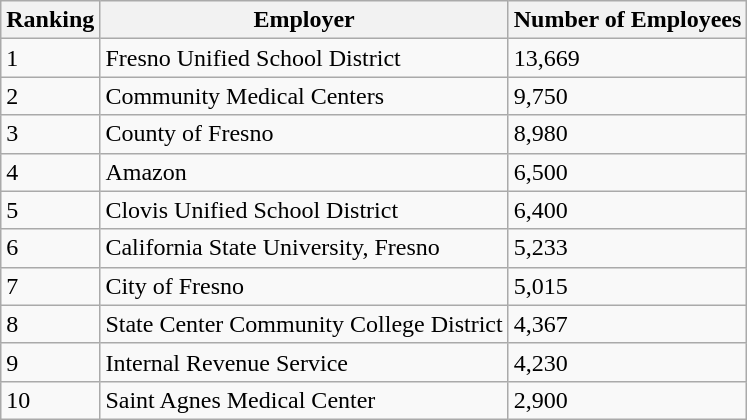<table class="wikitable">
<tr>
<th>Ranking</th>
<th>Employer</th>
<th>Number of Employees</th>
</tr>
<tr>
<td>1</td>
<td>Fresno Unified School District</td>
<td>13,669</td>
</tr>
<tr>
<td>2</td>
<td>Community Medical Centers</td>
<td>9,750</td>
</tr>
<tr>
<td>3</td>
<td>County of Fresno</td>
<td>8,980</td>
</tr>
<tr>
<td>4</td>
<td>Amazon</td>
<td>6,500</td>
</tr>
<tr>
<td>5</td>
<td>Clovis Unified School District</td>
<td>6,400</td>
</tr>
<tr>
<td>6</td>
<td>California State University, Fresno</td>
<td>5,233</td>
</tr>
<tr>
<td>7</td>
<td>City of Fresno</td>
<td>5,015</td>
</tr>
<tr>
<td>8</td>
<td>State Center Community College District</td>
<td>4,367</td>
</tr>
<tr>
<td>9</td>
<td>Internal Revenue Service</td>
<td>4,230</td>
</tr>
<tr>
<td>10</td>
<td>Saint Agnes Medical Center</td>
<td>2,900</td>
</tr>
</table>
